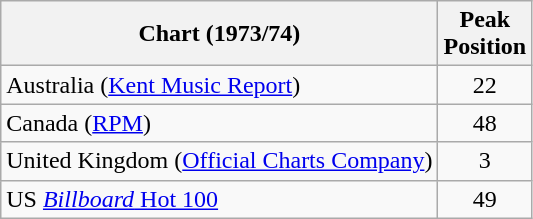<table class="wikitable">
<tr>
<th>Chart (1973/74)</th>
<th>Peak<br>Position</th>
</tr>
<tr>
<td>Australia (<a href='#'>Kent Music Report</a>)</td>
<td align="center">22</td>
</tr>
<tr>
<td>Canada (<a href='#'>RPM</a>)</td>
<td align="center">48</td>
</tr>
<tr>
<td>United Kingdom (<a href='#'>Official Charts Company</a>)</td>
<td align="center">3</td>
</tr>
<tr>
<td align="left">US <a href='#'><em>Billboard</em> Hot 100</a></td>
<td align="center">49</td>
</tr>
</table>
